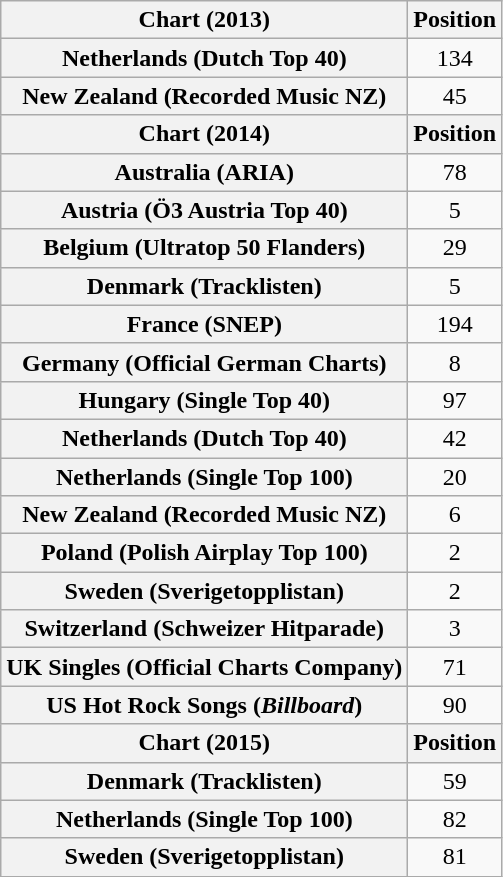<table class="wikitable sortable plainrowheaders" style="text-align:center">
<tr>
<th scope="col">Chart (2013)</th>
<th scope="col">Position</th>
</tr>
<tr>
<th scope="row">Netherlands (Dutch Top 40)</th>
<td>134</td>
</tr>
<tr>
<th scope="row">New Zealand (Recorded Music NZ)</th>
<td>45</td>
</tr>
<tr>
<th scope="col">Chart (2014)</th>
<th scope="col">Position</th>
</tr>
<tr>
<th scope="row">Australia (ARIA)</th>
<td>78</td>
</tr>
<tr>
<th scope="row">Austria (Ö3 Austria Top 40)</th>
<td>5</td>
</tr>
<tr>
<th scope="row">Belgium (Ultratop 50 Flanders)</th>
<td>29</td>
</tr>
<tr>
<th scope="row">Denmark (Tracklisten)</th>
<td>5</td>
</tr>
<tr>
<th scope="row">France (SNEP)</th>
<td>194</td>
</tr>
<tr>
<th scope="row">Germany (Official German Charts)</th>
<td>8</td>
</tr>
<tr>
<th scope="row">Hungary (Single Top 40)</th>
<td>97</td>
</tr>
<tr>
<th scope="row">Netherlands (Dutch Top 40)</th>
<td>42</td>
</tr>
<tr>
<th scope="row">Netherlands (Single Top 100)</th>
<td>20</td>
</tr>
<tr>
<th scope="row">New Zealand (Recorded Music NZ)</th>
<td>6</td>
</tr>
<tr>
<th scope="row">Poland (Polish Airplay Top 100)</th>
<td>2</td>
</tr>
<tr>
<th scope="row">Sweden (Sverigetopplistan)</th>
<td>2</td>
</tr>
<tr>
<th scope="row">Switzerland (Schweizer Hitparade)</th>
<td>3</td>
</tr>
<tr>
<th scope="row">UK Singles (Official Charts Company)</th>
<td>71</td>
</tr>
<tr>
<th scope="row">US Hot Rock Songs (<em>Billboard</em>)</th>
<td>90</td>
</tr>
<tr>
<th scope="col">Chart (2015)</th>
<th scope="col">Position</th>
</tr>
<tr>
<th scope="row">Denmark (Tracklisten)</th>
<td>59</td>
</tr>
<tr>
<th scope="row">Netherlands (Single Top 100)</th>
<td>82</td>
</tr>
<tr>
<th scope="row">Sweden (Sverigetopplistan)</th>
<td>81</td>
</tr>
</table>
